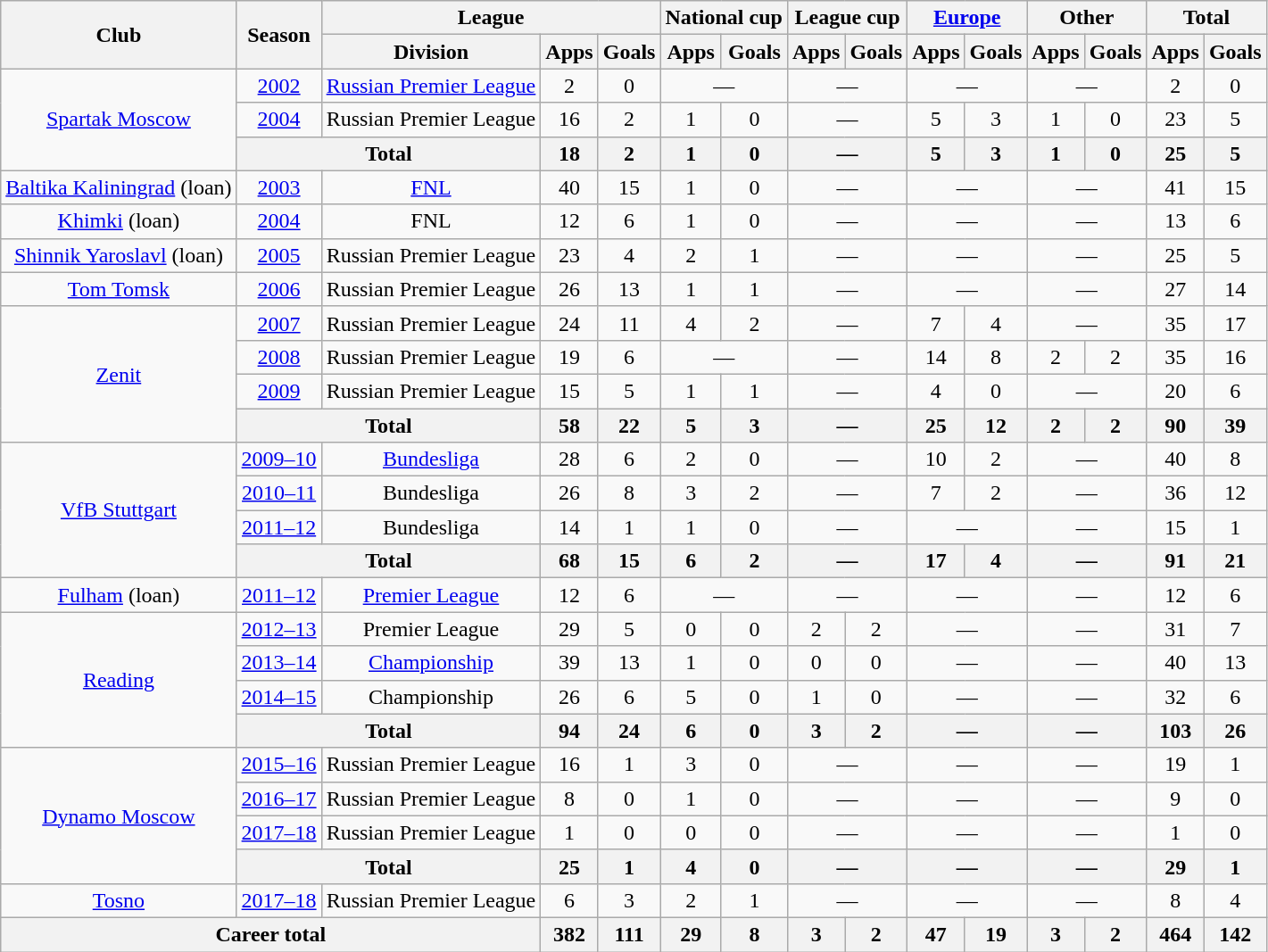<table class="wikitable" style="text-align:center">
<tr>
<th rowspan="2">Club</th>
<th rowspan="2">Season</th>
<th colspan="3">League</th>
<th colspan="2">National cup</th>
<th colspan="2">League cup</th>
<th colspan="2"><a href='#'>Europe</a></th>
<th colspan="2">Other</th>
<th colspan="2">Total</th>
</tr>
<tr>
<th>Division</th>
<th>Apps</th>
<th>Goals</th>
<th>Apps</th>
<th>Goals</th>
<th>Apps</th>
<th>Goals</th>
<th>Apps</th>
<th>Goals</th>
<th>Apps</th>
<th>Goals</th>
<th>Apps</th>
<th>Goals</th>
</tr>
<tr>
<td rowspan=3><a href='#'>Spartak Moscow</a></td>
<td><a href='#'>2002</a></td>
<td><a href='#'>Russian Premier League</a></td>
<td>2</td>
<td>0</td>
<td colspan=2>—</td>
<td colspan=2>—</td>
<td colspan=2>—</td>
<td colspan=2>—</td>
<td>2</td>
<td>0</td>
</tr>
<tr>
<td><a href='#'>2004</a></td>
<td>Russian Premier League</td>
<td>16</td>
<td>2</td>
<td>1</td>
<td>0</td>
<td colspan=2>—</td>
<td>5</td>
<td>3</td>
<td>1</td>
<td>0</td>
<td>23</td>
<td>5</td>
</tr>
<tr>
<th colspan=2>Total</th>
<th>18</th>
<th>2</th>
<th>1</th>
<th>0</th>
<th colspan=2>—</th>
<th>5</th>
<th>3</th>
<th>1</th>
<th>0</th>
<th>25</th>
<th>5</th>
</tr>
<tr>
<td><a href='#'>Baltika Kaliningrad</a> (loan)</td>
<td><a href='#'>2003</a></td>
<td><a href='#'>FNL</a></td>
<td>40</td>
<td>15</td>
<td>1</td>
<td>0</td>
<td colspan=2>—</td>
<td colspan=2>—</td>
<td colspan=2>—</td>
<td>41</td>
<td>15</td>
</tr>
<tr>
<td><a href='#'>Khimki</a> (loan)</td>
<td><a href='#'>2004</a></td>
<td>FNL</td>
<td>12</td>
<td>6</td>
<td>1</td>
<td>0</td>
<td colspan=2>—</td>
<td colspan=2>—</td>
<td colspan=2>—</td>
<td>13</td>
<td>6</td>
</tr>
<tr>
<td><a href='#'>Shinnik Yaroslavl</a> (loan)</td>
<td><a href='#'>2005</a></td>
<td>Russian Premier League</td>
<td>23</td>
<td>4</td>
<td>2</td>
<td>1</td>
<td colspan=2>—</td>
<td colspan=2>—</td>
<td colspan=2>—</td>
<td>25</td>
<td>5</td>
</tr>
<tr>
<td><a href='#'>Tom Tomsk</a></td>
<td><a href='#'>2006</a></td>
<td>Russian Premier League</td>
<td>26</td>
<td>13</td>
<td>1</td>
<td>1</td>
<td colspan=2>—</td>
<td colspan=2>—</td>
<td colspan=2>—</td>
<td>27</td>
<td>14</td>
</tr>
<tr>
<td rowspan=4><a href='#'>Zenit</a></td>
<td><a href='#'>2007</a></td>
<td>Russian Premier League</td>
<td>24</td>
<td>11</td>
<td>4</td>
<td>2</td>
<td colspan=2>—</td>
<td>7</td>
<td>4</td>
<td colspan=2>—</td>
<td>35</td>
<td>17</td>
</tr>
<tr>
<td><a href='#'>2008</a></td>
<td>Russian Premier League</td>
<td>19</td>
<td>6</td>
<td colspan=2>—</td>
<td colspan=2>—</td>
<td>14</td>
<td>8</td>
<td>2</td>
<td>2</td>
<td>35</td>
<td>16</td>
</tr>
<tr>
<td><a href='#'>2009</a></td>
<td>Russian Premier League</td>
<td>15</td>
<td>5</td>
<td>1</td>
<td>1</td>
<td colspan=2>—</td>
<td>4</td>
<td>0</td>
<td colspan=2>—</td>
<td>20</td>
<td>6</td>
</tr>
<tr>
<th colspan=2>Total</th>
<th>58</th>
<th>22</th>
<th>5</th>
<th>3</th>
<th colspan=2>—</th>
<th>25</th>
<th>12</th>
<th>2</th>
<th>2</th>
<th>90</th>
<th>39</th>
</tr>
<tr>
<td rowspan=4><a href='#'>VfB Stuttgart</a></td>
<td><a href='#'>2009–10</a></td>
<td><a href='#'>Bundesliga</a></td>
<td>28</td>
<td>6</td>
<td>2</td>
<td>0</td>
<td colspan=2>—</td>
<td>10</td>
<td>2</td>
<td colspan=2>—</td>
<td>40</td>
<td>8</td>
</tr>
<tr>
<td><a href='#'>2010–11</a></td>
<td>Bundesliga</td>
<td>26</td>
<td>8</td>
<td>3</td>
<td>2</td>
<td colspan=2>—</td>
<td>7</td>
<td>2</td>
<td colspan=2>—</td>
<td>36</td>
<td>12</td>
</tr>
<tr>
<td><a href='#'>2011–12</a></td>
<td>Bundesliga</td>
<td>14</td>
<td>1</td>
<td>1</td>
<td>0</td>
<td colspan=2>—</td>
<td colspan=2>—</td>
<td colspan=2>—</td>
<td>15</td>
<td>1</td>
</tr>
<tr>
<th colspan=2>Total</th>
<th>68</th>
<th>15</th>
<th>6</th>
<th>2</th>
<th colspan=2>—</th>
<th>17</th>
<th>4</th>
<th colspan=2>—</th>
<th>91</th>
<th>21</th>
</tr>
<tr>
<td><a href='#'>Fulham</a> (loan)</td>
<td><a href='#'>2011–12</a></td>
<td><a href='#'>Premier League</a></td>
<td>12</td>
<td>6</td>
<td colspan=2>—</td>
<td colspan=2>—</td>
<td colspan=2>—</td>
<td colspan=2>—</td>
<td>12</td>
<td>6</td>
</tr>
<tr>
<td rowspan=4><a href='#'>Reading</a></td>
<td><a href='#'>2012–13</a></td>
<td>Premier League</td>
<td>29</td>
<td>5</td>
<td>0</td>
<td>0</td>
<td>2</td>
<td>2</td>
<td colspan=2>—</td>
<td colspan=2>—</td>
<td>31</td>
<td>7</td>
</tr>
<tr>
<td><a href='#'>2013–14</a></td>
<td><a href='#'>Championship</a></td>
<td>39</td>
<td>13</td>
<td>1</td>
<td>0</td>
<td>0</td>
<td>0</td>
<td colspan=2>—</td>
<td colspan=2>—</td>
<td>40</td>
<td>13</td>
</tr>
<tr>
<td><a href='#'>2014–15</a></td>
<td>Championship</td>
<td>26</td>
<td>6</td>
<td>5</td>
<td>0</td>
<td>1</td>
<td>0</td>
<td colspan=2>—</td>
<td colspan=2>—</td>
<td>32</td>
<td>6</td>
</tr>
<tr>
<th colspan=2>Total</th>
<th>94</th>
<th>24</th>
<th>6</th>
<th>0</th>
<th>3</th>
<th>2</th>
<th colspan=2>—</th>
<th colspan=2>—</th>
<th>103</th>
<th>26</th>
</tr>
<tr>
<td rowspan=4><a href='#'>Dynamo Moscow</a></td>
<td><a href='#'>2015–16</a></td>
<td>Russian Premier League</td>
<td>16</td>
<td>1</td>
<td>3</td>
<td>0</td>
<td colspan=2>—</td>
<td colspan=2>—</td>
<td colspan=2>—</td>
<td>19</td>
<td>1</td>
</tr>
<tr>
<td><a href='#'>2016–17</a></td>
<td>Russian Premier League</td>
<td>8</td>
<td>0</td>
<td>1</td>
<td>0</td>
<td colspan=2>—</td>
<td colspan=2>—</td>
<td colspan=2>—</td>
<td>9</td>
<td>0</td>
</tr>
<tr>
<td><a href='#'>2017–18</a></td>
<td>Russian Premier League</td>
<td>1</td>
<td>0</td>
<td>0</td>
<td>0</td>
<td colspan=2>—</td>
<td colspan=2>—</td>
<td colspan=2>—</td>
<td>1</td>
<td>0</td>
</tr>
<tr>
<th colspan=2>Total</th>
<th>25</th>
<th>1</th>
<th>4</th>
<th>0</th>
<th colspan=2>—</th>
<th colspan=2>—</th>
<th colspan=2>—</th>
<th>29</th>
<th>1</th>
</tr>
<tr>
<td><a href='#'>Tosno</a></td>
<td><a href='#'>2017–18</a></td>
<td>Russian Premier League</td>
<td>6</td>
<td>3</td>
<td>2</td>
<td>1</td>
<td colspan=2>—</td>
<td colspan=2>—</td>
<td colspan=2>—</td>
<td>8</td>
<td>4</td>
</tr>
<tr>
<th colspan=3>Career total</th>
<th>382</th>
<th>111</th>
<th>29</th>
<th>8</th>
<th>3</th>
<th>2</th>
<th>47</th>
<th>19</th>
<th>3</th>
<th>2</th>
<th>464</th>
<th>142</th>
</tr>
</table>
